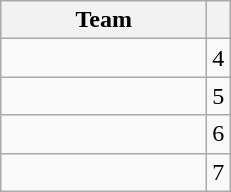<table class="wikitable">
<tr>
<th style="width:130px">Team</th>
<th></th>
</tr>
<tr>
<td></td>
<td align=center>4</td>
</tr>
<tr>
<td></td>
<td align=center>5</td>
</tr>
<tr>
<td></td>
<td align=center>6</td>
</tr>
<tr>
<td></td>
<td align=center>7</td>
</tr>
</table>
